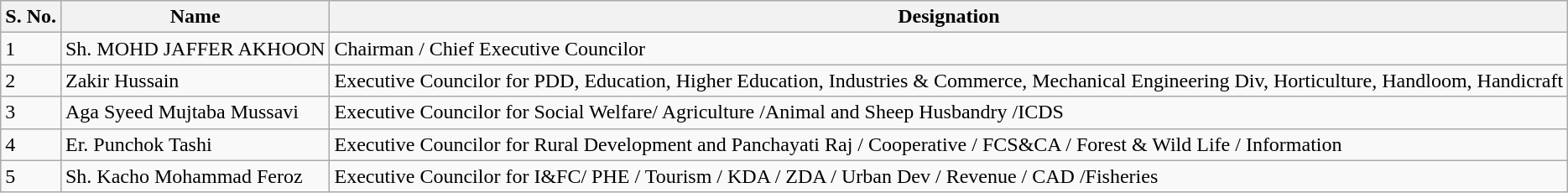<table class="wikitable">
<tr>
<th>S. No.</th>
<th>Name</th>
<th>Designation</th>
</tr>
<tr>
<td>1</td>
<td>Sh. MOHD JAFFER AKHOON</td>
<td>Chairman / Chief Executive Councilor</td>
</tr>
<tr>
<td>2</td>
<td>Zakir Hussain</td>
<td>Executive Councilor for PDD, Education, Higher Education, Industries & Commerce, Mechanical Engineering Div, Horticulture, Handloom, Handicraft</td>
</tr>
<tr>
<td>3</td>
<td>Aga Syeed Mujtaba Mussavi</td>
<td>Executive Councilor for Social Welfare/ Agriculture /Animal and Sheep Husbandry /ICDS</td>
</tr>
<tr>
<td>4</td>
<td>Er. Punchok Tashi</td>
<td>Executive Councilor for Rural Development and Panchayati Raj / Cooperative / FCS&CA / Forest & Wild Life / Information</td>
</tr>
<tr>
<td>5</td>
<td>Sh. Kacho Mohammad Feroz</td>
<td>Executive Councilor for I&FC/ PHE / Tourism / KDA / ZDA / Urban Dev / Revenue / CAD /Fisheries</td>
</tr>
</table>
